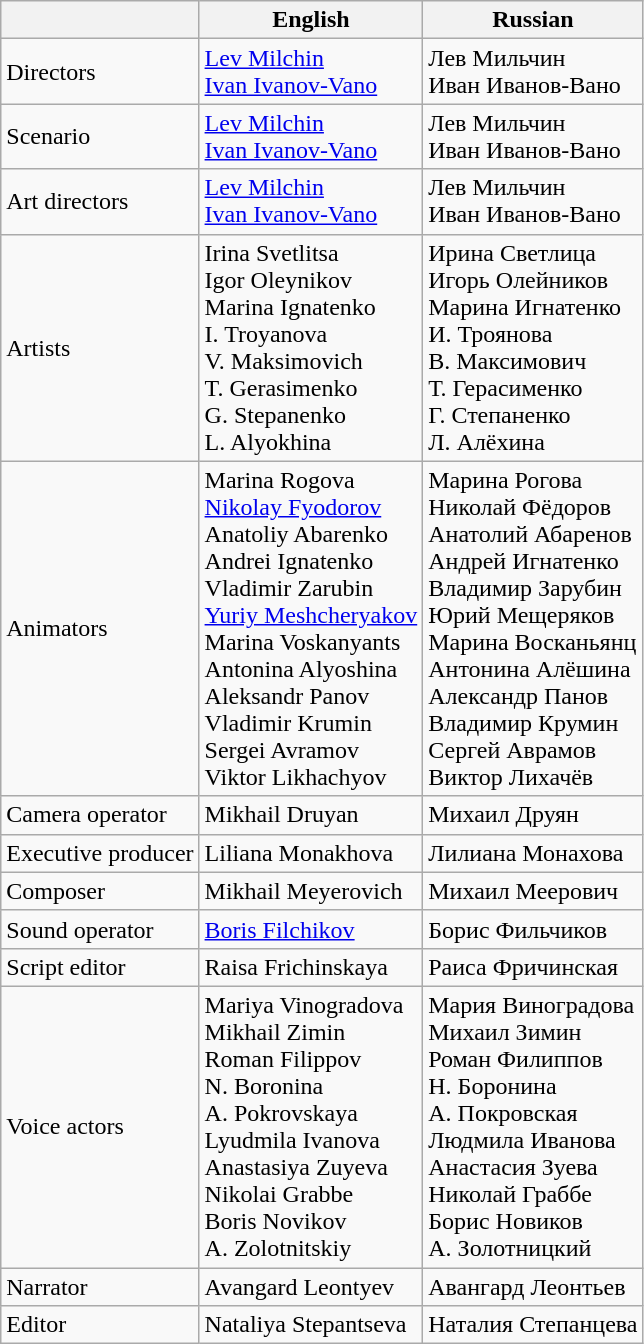<table class="wikitable">
<tr>
<th></th>
<th>English</th>
<th>Russian</th>
</tr>
<tr>
<td>Directors</td>
<td><a href='#'>Lev Milchin</a><br><a href='#'>Ivan Ivanov-Vano</a></td>
<td>Лев Мильчин<br>Иван Иванов-Вано</td>
</tr>
<tr>
<td>Scenario</td>
<td><a href='#'>Lev Milchin</a><br><a href='#'>Ivan Ivanov-Vano</a></td>
<td>Лев Мильчин<br>Иван Иванов-Вано</td>
</tr>
<tr>
<td>Art directors</td>
<td><a href='#'>Lev Milchin</a><br><a href='#'>Ivan Ivanov-Vano</a></td>
<td>Лев Мильчин<br>Иван Иванов-Вано</td>
</tr>
<tr>
<td>Artists</td>
<td>Irina Svetlitsa<br>Igor Oleynikov<br>Marina Ignatenko<br>I. Troyanova<br>V. Maksimovich<br>T. Gerasimenko<br>G. Stepanenko<br>L. Alyokhina</td>
<td>Ирина Светлица<br>Игорь Олейников<br>Марина Игнатенко<br>И. Троянова<br>В. Максимович<br>Т. Герасименко<br>Г. Степаненко<br>Л. Алёхина</td>
</tr>
<tr>
<td>Animators</td>
<td>Marina Rogova<br><a href='#'>Nikolay Fyodorov</a><br>Anatoliy Abarenko<br>Andrei Ignatenko<br>Vladimir Zarubin<br><a href='#'>Yuriy Meshcheryakov</a><br>Marina Voskanyants<br>Antonina Alyoshina<br>Aleksandr Panov<br>Vladimir Krumin<br>Sergei Avramov<br>Viktor Likhachyov</td>
<td>Марина Рогова<br>Николай Фёдоров<br>Анатолий Абаренов<br>Андрей Игнатенко<br>Владимир Зарубин<br>Юрий Мещеряков<br>Марина Восканьянц<br>Антонина Алёшина<br>Александр Панов<br>Владимир Крумин<br>Сергей Аврамов<br>Виктор Лихачёв</td>
</tr>
<tr>
<td>Camera operator</td>
<td>Mikhail Druyan</td>
<td>Михаил Друян</td>
</tr>
<tr>
<td>Executive producer</td>
<td>Liliana Monakhova</td>
<td>Лилиана Монахова</td>
</tr>
<tr>
<td>Composer</td>
<td>Mikhail Meyerovich</td>
<td>Михаил Меерович</td>
</tr>
<tr>
<td>Sound operator</td>
<td><a href='#'>Boris Filchikov</a></td>
<td>Борис Фильчиков</td>
</tr>
<tr>
<td>Script editor</td>
<td>Raisa Frichinskaya</td>
<td>Раиса Фричинская</td>
</tr>
<tr>
<td>Voice actors</td>
<td>Mariya Vinogradova<br>Mikhail Zimin<br>Roman Filippov<br>N. Boronina<br>A. Pokrovskaya<br>Lyudmila Ivanova<br>Anastasiya Zuyeva<br>Nikolai Grabbe<br>Boris Novikov<br>A. Zolotnitskiy</td>
<td>Мария Виноградова<br>Михаил Зимин<br>Роман Филиппов<br>Н. Боронина<br>А. Покровская<br>Людмила Иванова<br>Анастасия Зуева<br>Николай Граббе<br>Борис Новиков<br>А. Золотницкий</td>
</tr>
<tr>
<td>Narrator</td>
<td>Avangard Leontyev</td>
<td>Авангард Леонтьев</td>
</tr>
<tr>
<td>Editor</td>
<td>Nataliya Stepantseva</td>
<td>Наталия Степанцева</td>
</tr>
</table>
